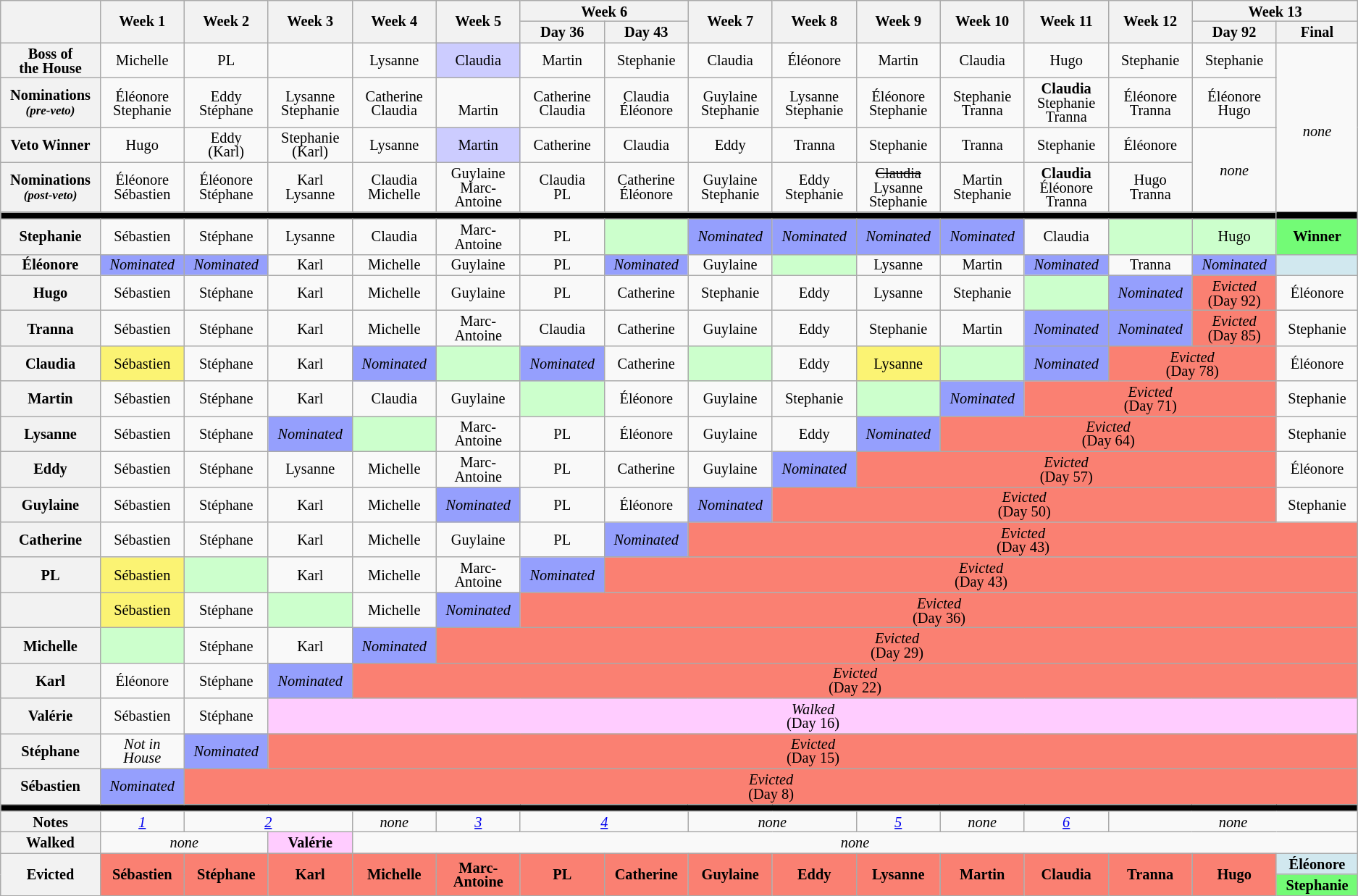<table class="wikitable" style="text-align:center; font-size:85%; line-height:13px;">
<tr>
<th rowspan="2" style="width:5%"></th>
<th rowspan="2" style="width:5%">Week 1</th>
<th rowspan="2" style="width:5%">Week 2</th>
<th rowspan="2" style="width:5%">Week 3</th>
<th rowspan="2" style="width:5%">Week 4</th>
<th rowspan="2" style="width:5%">Week 5</th>
<th colspan="2" style="width:5%">Week 6</th>
<th rowspan="2" style="width:5%">Week 7</th>
<th rowspan="2" style="width:5%">Week 8</th>
<th rowspan="2" style="width:5%">Week 9</th>
<th rowspan="2" style="width:5%">Week 10</th>
<th rowspan="2" style="width:5%">Week 11</th>
<th rowspan="2" style="width:5%">Week 12</th>
<th colspan="2" style="width:5%">Week 13</th>
</tr>
<tr>
<th style="width:5%">Day 36</th>
<th style="width:5%">Day 43</th>
<th style="width:5%">Day 92</th>
<th style="width:5%">Final</th>
</tr>
<tr>
<th>Boss of<br>the House</th>
<td>Michelle</td>
<td>PL</td>
<td></td>
<td>Lysanne</td>
<td style="background:#ccccff">Claudia</td>
<td>Martin</td>
<td>Stephanie</td>
<td>Claudia</td>
<td>Éléonore</td>
<td>Martin</td>
<td>Claudia</td>
<td>Hugo</td>
<td>Stephanie</td>
<td>Stephanie</td>
<td rowspan="5"><em>none</em></td>
</tr>
<tr>
<th>Nominations<br><small><em>(pre-veto)</em></small></th>
<td>Éléonore<br>Stephanie</td>
<td>Eddy<br>Stéphane</td>
<td>Lysanne<br>Stephanie</td>
<td>Catherine<br>Claudia</td>
<td><br>Martin</td>
<td>Catherine<br>Claudia</td>
<td>Claudia<br>Éléonore</td>
<td>Guylaine<br>Stephanie</td>
<td>Lysanne<br>Stephanie</td>
<td>Éléonore<br>Stephanie</td>
<td>Stephanie<br>Tranna</td>
<td><strong>Claudia</strong><br>Stephanie<br>Tranna</td>
<td>Éléonore<br>Tranna</td>
<td>Éléonore<br>Hugo</td>
</tr>
<tr>
<th>Veto Winner</th>
<td>Hugo</td>
<td>Eddy<br>(Karl)</td>
<td>Stephanie<br>(Karl)</td>
<td>Lysanne</td>
<td style="background:#ccccff">Martin</td>
<td>Catherine</td>
<td>Claudia</td>
<td>Eddy</td>
<td>Tranna</td>
<td>Stephanie</td>
<td>Tranna</td>
<td>Stephanie</td>
<td>Éléonore</td>
<td rowspan="2"><em>none</em></td>
</tr>
<tr>
<th>Nominations<br><small><em>(post-veto)</em></small></th>
<td>Éléonore<br>Sébastien</td>
<td>Éléonore<br>Stéphane</td>
<td>Karl<br>Lysanne</td>
<td>Claudia<br>Michelle</td>
<td>Guylaine<br>Marc-Antoine</td>
<td>Claudia<br>PL</td>
<td>Catherine<br>Éléonore</td>
<td>Guylaine<br>Stephanie</td>
<td>Eddy<br>Stephanie</td>
<td><s>Claudia</s><br>Lysanne<br>Stephanie</td>
<td>Martin<br>Stephanie</td>
<td><strong>Claudia</strong><br>Éléonore<br>Tranna</td>
<td>Hugo<br>Tranna</td>
</tr>
<tr>
<th colspan="16" style="background:#000"></th>
</tr>
<tr>
<th>Stephanie</th>
<td>Sébastien</td>
<td>Stéphane</td>
<td>Lysanne</td>
<td>Claudia</td>
<td>Marc-Antoine</td>
<td>PL</td>
<td style="background:#cfc"><em><br></em></td>
<td style="background:#959ffd"><em>Nominated</em></td>
<td style="background:#959ffd"><em>Nominated</em></td>
<td style="background:#959ffd"><em>Nominated</em></td>
<td style="background:#959ffd"><em>Nominated</em></td>
<td>Claudia</td>
<td style="background:#cfc"><em><br></em></td>
<td style="background:#cfc">Hugo</td>
<td style="background:#73FB76"><strong>Winner</strong><br></td>
</tr>
<tr>
<th>Éléonore</th>
<td style="background:#959ffd"><em>Nominated</em></td>
<td style="background:#959ffd"><em>Nominated</em></td>
<td>Karl</td>
<td>Michelle</td>
<td>Guylaine</td>
<td>PL</td>
<td style="background:#959ffd"><em>Nominated</em></td>
<td>Guylaine</td>
<td style="background:#cfc"><em><br></em></td>
<td>Lysanne</td>
<td>Martin</td>
<td style="background:#959ffd"><em>Nominated</em></td>
<td>Tranna</td>
<td style="background:#959ffd"><em>Nominated</em></td>
<td style="background:#D1E8EF"><strong></strong><br></td>
</tr>
<tr>
<th>Hugo</th>
<td>Sébastien</td>
<td>Stéphane</td>
<td>Karl</td>
<td>Michelle</td>
<td>Guylaine</td>
<td>PL</td>
<td>Catherine</td>
<td>Stephanie</td>
<td>Eddy</td>
<td>Lysanne</td>
<td>Stephanie</td>
<td style="background:#cfc"><em><br></em></td>
<td style="background:#959ffd"><em>Nominated</em></td>
<td style="background:salmon"><em>Evicted</em><br>(Day 92)</td>
<td>Éléonore</td>
</tr>
<tr>
<th>Tranna</th>
<td>Sébastien</td>
<td>Stéphane</td>
<td>Karl</td>
<td>Michelle</td>
<td>Marc-Antoine</td>
<td>Claudia</td>
<td>Catherine</td>
<td>Guylaine</td>
<td>Eddy</td>
<td>Stephanie</td>
<td>Martin</td>
<td style="background:#959ffd"><em>Nominated</em></td>
<td style="background:#959ffd"><em>Nominated</em></td>
<td style="background:salmon"><em>Evicted</em><br>(Day 85)</td>
<td>Stephanie</td>
</tr>
<tr>
<th>Claudia</th>
<td style="background:#FBF373">Sébastien</td>
<td>Stéphane</td>
<td>Karl</td>
<td style="background:#959ffd"><em>Nominated</em></td>
<td style="background:#cfc"><em><br></em></td>
<td style="background:#959ffd"><em>Nominated</em></td>
<td>Catherine</td>
<td style="background:#cfc"><em><br></em></td>
<td>Eddy</td>
<td style="background:#FBF373">Lysanne</td>
<td style="background:#cfc"><em><br></em></td>
<td style="background:#959ffd"><em>Nominated</em></td>
<td colspan="2" style="background:salmon"><em>Evicted</em><br>(Day 78)</td>
<td>Éléonore</td>
</tr>
<tr>
<th>Martin</th>
<td>Sébastien</td>
<td>Stéphane</td>
<td>Karl</td>
<td>Claudia</td>
<td>Guylaine</td>
<td style="background:#cfc"><em><br></em></td>
<td>Éléonore</td>
<td>Guylaine</td>
<td>Stephanie</td>
<td style="background:#cfc"><em><br></em></td>
<td style="background:#959ffd"><em>Nominated</em></td>
<td colspan="3" style="background:salmon"><em>Evicted</em><br>(Day 71)</td>
<td>Stephanie</td>
</tr>
<tr>
<th>Lysanne</th>
<td>Sébastien</td>
<td>Stéphane</td>
<td style="background:#959ffd"><em>Nominated</em></td>
<td style="background:#cfc"><em><br></em></td>
<td>Marc-Antoine</td>
<td>PL</td>
<td>Éléonore</td>
<td>Guylaine</td>
<td>Eddy</td>
<td style="background:#959ffd"><em>Nominated</em></td>
<td colspan="4" style="background:salmon"><em>Evicted</em><br>(Day 64)</td>
<td>Stephanie</td>
</tr>
<tr>
<th>Eddy</th>
<td>Sébastien</td>
<td>Stéphane</td>
<td>Lysanne</td>
<td>Michelle</td>
<td>Marc-Antoine</td>
<td>PL</td>
<td>Catherine</td>
<td>Guylaine</td>
<td style="background:#959ffd"><em>Nominated</em></td>
<td colspan="5" style="background:salmon"><em>Evicted</em><br>(Day 57)</td>
<td>Éléonore</td>
</tr>
<tr>
<th>Guylaine</th>
<td>Sébastien</td>
<td>Stéphane</td>
<td>Karl</td>
<td>Michelle</td>
<td style="background:#959ffd"><em>Nominated</em></td>
<td>PL</td>
<td>Éléonore</td>
<td style="background:#959ffd"><em>Nominated</em></td>
<td colspan="6" style="background:salmon"><em>Evicted</em><br>(Day 50)</td>
<td>Stephanie</td>
</tr>
<tr>
<th>Catherine</th>
<td>Sébastien</td>
<td>Stéphane</td>
<td>Karl</td>
<td>Michelle</td>
<td>Guylaine</td>
<td>PL</td>
<td style="background:#959ffd"><em>Nominated</em></td>
<td colspan="8" style="background:salmon"><em>Evicted</em><br>(Day 43)</td>
</tr>
<tr>
<th>PL</th>
<td style="background:#FBF373">Sébastien</td>
<td style="background:#cfc"><em><br></em></td>
<td>Karl</td>
<td>Michelle</td>
<td>Marc-Antoine</td>
<td style="background:#959ffd"><em>Nominated</em></td>
<td colspan="9" style="background:salmon"><em>Evicted</em><br>(Day 43)</td>
</tr>
<tr>
<th></th>
<td style="background:#FBF373">Sébastien</td>
<td>Stéphane</td>
<td style="background:#cfc"><em><br></em></td>
<td>Michelle</td>
<td style="background:#959ffd"><em>Nominated</em></td>
<td colspan="10" style="background:salmon"><em>Evicted</em><br>(Day 36)</td>
</tr>
<tr>
<th>Michelle</th>
<td style="background:#cfc"><em><br></em></td>
<td>Stéphane</td>
<td>Karl</td>
<td style="background:#959ffd"><em>Nominated</em></td>
<td colspan="11" style="background:salmon"><em>Evicted</em><br>(Day 29)</td>
</tr>
<tr>
<th>Karl</th>
<td>Éléonore</td>
<td>Stéphane</td>
<td style="background:#959ffd"><em>Nominated</em></td>
<td colspan="12" style="background:salmon"><em>Evicted</em><br>(Day 22)</td>
</tr>
<tr>
<th>Valérie</th>
<td>Sébastien</td>
<td>Stéphane</td>
<td colspan="13" style="background:#fcf"><em>Walked</em><br>(Day 16)</td>
</tr>
<tr>
<th>Stéphane</th>
<td><em>Not in</em><br><em>House</em></td>
<td style="background:#959ffd"><em>Nominated</em></td>
<td colspan="13" style="background:salmon"><em>Evicted</em><br>(Day 15)</td>
</tr>
<tr>
<th>Sébastien</th>
<td style="background:#959ffd"><em>Nominated</em></td>
<td colspan="14" style="background:salmon"><em>Evicted</em><br>(Day 8)</td>
</tr>
<tr>
<th colspan="16" style="background:#000"></th>
</tr>
<tr>
<th>Notes</th>
<td><em><a href='#'>1</a></em></td>
<td colspan="2"><em><a href='#'>2</a></em></td>
<td colspan="1"><em>none</em></td>
<td colspan="1"><em><a href='#'>3</a></em></td>
<td colspan="2"><em><a href='#'>4</a></em></td>
<td colspan="2"><em>none</em></td>
<td colspan="1"><em><a href='#'>5</a></em></td>
<td colspan="1"><em>none</em></td>
<td colspan="1"><em><a href='#'>6</a></em></td>
<td colspan="3"><em>none</em></td>
</tr>
<tr>
<th>Walked</th>
<td colspan="2"><em>none</em></td>
<td style="background:#fcf"><strong>Valérie</strong></td>
<td colspan="12"><em>none</em></td>
</tr>
<tr>
<th rowspan="2">Evicted</th>
<td rowspan="2" style="background:salmon"><strong>Sébastien</strong><br></td>
<td rowspan="2" style="background:salmon"><strong>Stéphane</strong><br></td>
<td rowspan="2" style="background:salmon"><strong>Karl</strong><br></td>
<td rowspan="2" style="background:salmon"><strong>Michelle</strong><br></td>
<td rowspan="2" style="background:salmon"><strong>Marc-Antoine</strong><br></td>
<td rowspan="2" style="background:salmon"><strong>PL</strong><br></td>
<td rowspan="2" style="background:salmon"><strong>Catherine</strong><br></td>
<td rowspan="2" style="background:salmon"><strong>Guylaine</strong><br></td>
<td rowspan="2" style="background:salmon"><strong>Eddy</strong><br></td>
<td rowspan="2" style="background:salmon"><strong>Lysanne</strong><br></td>
<td rowspan="2" style="background:salmon"><strong>Martin</strong><br></td>
<td rowspan="2" style="background:salmon"><strong>Claudia</strong><br></td>
<td rowspan="2" style="background:salmon"><strong>Tranna</strong> <br></td>
<td rowspan="2" style="background:salmon"><strong>Hugo</strong><br></td>
<td style="background:#D1E8EF"><strong>Éléonore</strong><br></td>
</tr>
<tr>
<td style="background:#73FB76"><strong>Stephanie</strong><br></td>
</tr>
</table>
